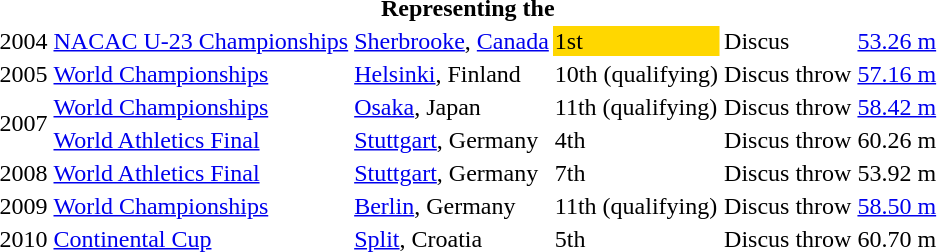<table>
<tr>
<th colspan="6">Representing the </th>
</tr>
<tr>
<td>2004</td>
<td><a href='#'>NACAC U-23 Championships</a></td>
<td><a href='#'>Sherbrooke</a>, <a href='#'>Canada</a></td>
<td bgcolor=gold>1st</td>
<td>Discus</td>
<td><a href='#'>53.26 m</a></td>
</tr>
<tr>
<td>2005</td>
<td><a href='#'>World Championships</a></td>
<td><a href='#'>Helsinki</a>, Finland</td>
<td>10th (qualifying)</td>
<td>Discus throw</td>
<td><a href='#'>57.16 m</a></td>
</tr>
<tr>
<td rowspan=2>2007</td>
<td><a href='#'>World Championships</a></td>
<td><a href='#'>Osaka</a>, Japan</td>
<td>11th (qualifying)</td>
<td>Discus throw</td>
<td><a href='#'>58.42 m</a></td>
</tr>
<tr>
<td><a href='#'>World Athletics Final</a></td>
<td><a href='#'>Stuttgart</a>, Germany</td>
<td>4th</td>
<td>Discus throw</td>
<td>60.26 m</td>
</tr>
<tr>
<td>2008</td>
<td><a href='#'>World Athletics Final</a></td>
<td><a href='#'>Stuttgart</a>, Germany</td>
<td>7th</td>
<td>Discus throw</td>
<td>53.92 m</td>
</tr>
<tr>
<td>2009</td>
<td><a href='#'>World Championships</a></td>
<td><a href='#'>Berlin</a>, Germany</td>
<td>11th (qualifying)</td>
<td>Discus throw</td>
<td><a href='#'>58.50 m</a></td>
</tr>
<tr>
<td>2010</td>
<td><a href='#'>Continental Cup</a></td>
<td><a href='#'>Split</a>, Croatia</td>
<td>5th</td>
<td>Discus throw</td>
<td>60.70 m</td>
</tr>
</table>
